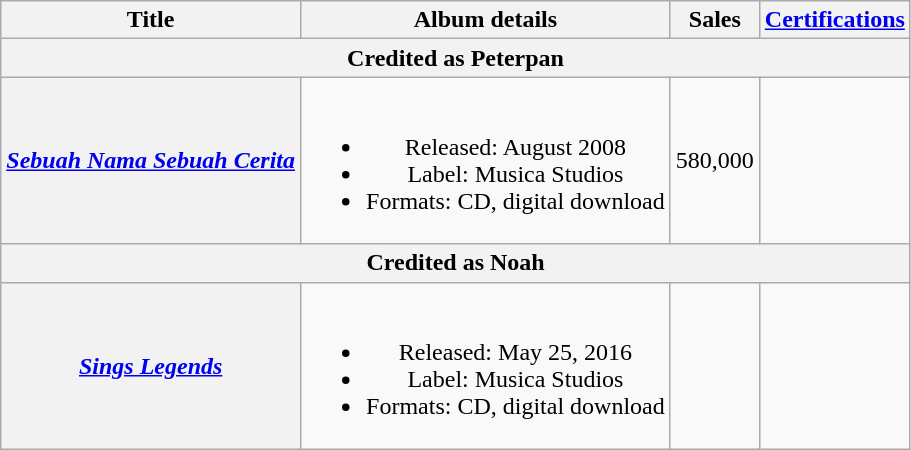<table class="wikitable plainrowheaders" style="text-align:center;">
<tr>
<th scope="col">Title</th>
<th scope="col">Album details</th>
<th scope="col">Sales</th>
<th scope="col"><a href='#'>Certifications</a></th>
</tr>
<tr>
<th colspan="4">Credited as Peterpan</th>
</tr>
<tr>
<th scope="row"><em><a href='#'>Sebuah Nama Sebuah Cerita</a></em></th>
<td><br><ul><li>Released: August 2008</li><li>Label: Musica Studios</li><li>Formats: CD, digital download</li></ul></td>
<td>580,000</td>
<td></td>
</tr>
<tr>
<th colspan="4">Credited as Noah</th>
</tr>
<tr>
<th scope="row"><em><a href='#'>Sings Legends</a></em></th>
<td><br><ul><li>Released: May 25, 2016</li><li>Label: Musica Studios</li><li>Formats: CD, digital download</li></ul></td>
<td></td>
<td></td>
</tr>
</table>
